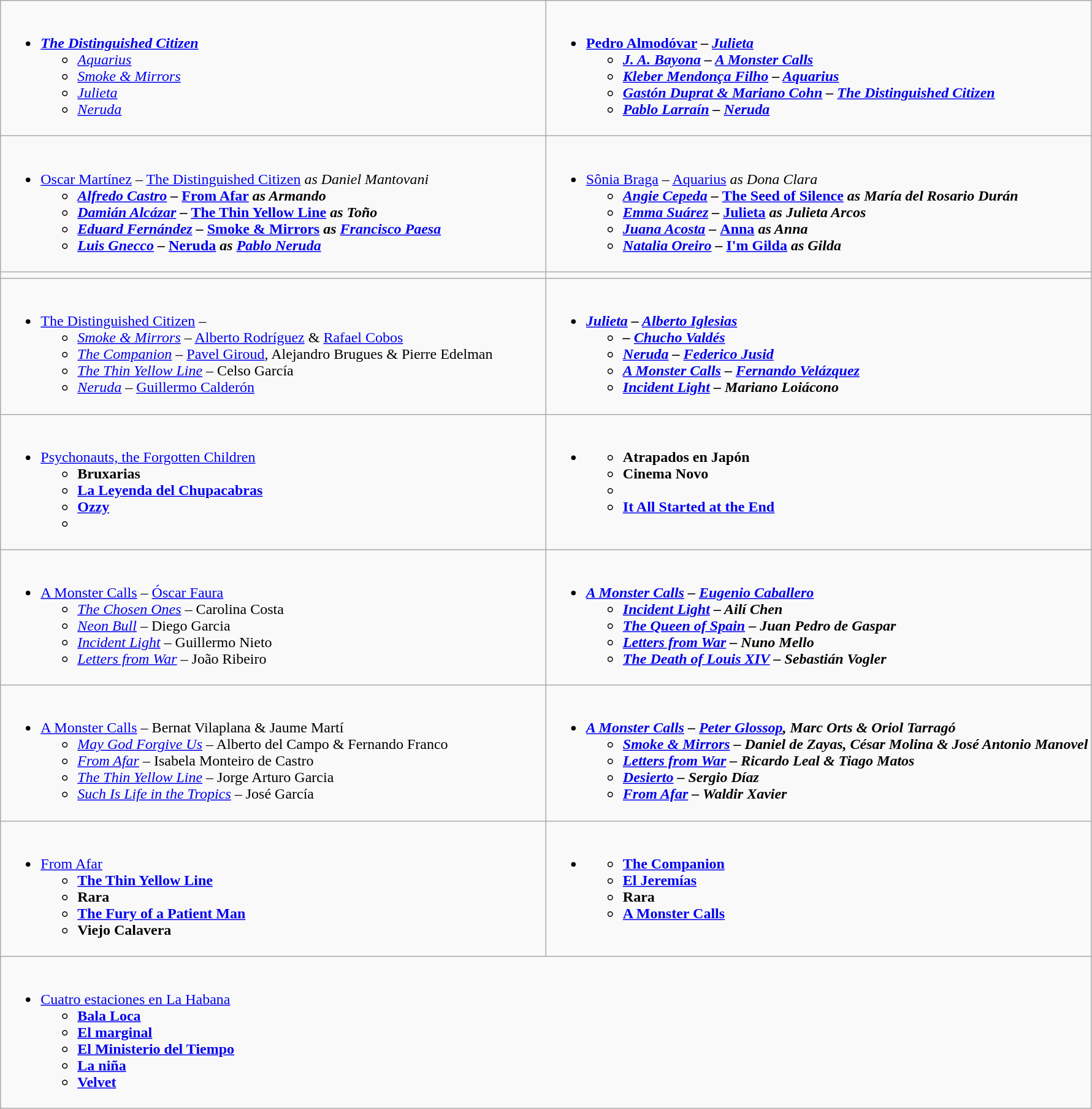<table class=wikitable style="width="100%">
<tr>
<td style="vertical-align:top;" width="50%"><br><ul><li><strong><em><a href='#'>The Distinguished Citizen</a></em></strong><ul><li><em><a href='#'>Aquarius</a></em></li><li><em><a href='#'>Smoke & Mirrors</a></em></li><li><em><a href='#'>Julieta</a></em></li><li><em><a href='#'>Neruda</a></em></li></ul></li></ul></td>
<td style="vertical-align:top;" width="50%"><br><ul><li><strong><a href='#'>Pedro Almodóvar</a> – <em><a href='#'>Julieta</a><strong><em><ul><li><a href='#'>J. A. Bayona</a> – </em><a href='#'>A Monster Calls</a><em></li><li><a href='#'>Kleber Mendonça Filho</a> – </em><a href='#'>Aquarius</a><em></li><li><a href='#'>Gastón Duprat & Mariano Cohn</a> – </em><a href='#'>The Distinguished Citizen</a><em></li><li><a href='#'>Pablo Larraín</a> – </em><a href='#'>Neruda</a><em></li></ul></li></ul></td>
</tr>
<tr>
<td style="vertical-align:top;" width="50%"><br><ul><li></strong><a href='#'>Oscar Martínez</a> – </em><a href='#'>The Distinguished Citizen</a><em> as Daniel Mantovani<strong><ul><li><a href='#'>Alfredo Castro</a> – </em><a href='#'>From Afar</a><em> as Armando</li><li><a href='#'>Damián Alcázar</a> – </em><a href='#'>The Thin Yellow Line</a><em> as Toño</li><li><a href='#'>Eduard Fernández</a> – </em><a href='#'>Smoke & Mirrors</a><em> as <a href='#'>Francisco Paesa</a></li><li><a href='#'>Luis Gnecco</a> – </em><a href='#'>Neruda</a><em> as <a href='#'>Pablo Neruda</a></li></ul></li></ul></td>
<td style="vertical-align:top;" width="50%"><br><ul><li></strong><a href='#'>Sônia Braga</a> – </em><a href='#'>Aquarius</a><em> as Dona Clara<strong><ul><li><a href='#'>Angie Cepeda</a> – </em><a href='#'>The Seed of Silence</a><em> as María del Rosario Durán</li><li><a href='#'>Emma Suárez</a> – </em><a href='#'>Julieta</a><em> as Julieta Arcos</li><li><a href='#'>Juana Acosta</a> – </em><a href='#'>Anna</a><em> as Anna</li><li><a href='#'>Natalia Oreiro</a> – </em><a href='#'>I'm Gilda</a><em> as Gilda</li></ul></li></ul></td>
</tr>
<tr>
<td style="vertical-align:top;" width="50%"></td>
<td style="vertical-align:top;" width="50%"></td>
</tr>
<tr>
<td valign="top"><br><ul><li></em></strong><a href='#'>The Distinguished Citizen</a></em> – </strong><ul><li><em><a href='#'>Smoke & Mirrors</a></em> – <a href='#'>Alberto Rodríguez</a> & <a href='#'>Rafael Cobos</a></li><li><em><a href='#'>The Companion</a></em> – <a href='#'>Pavel Giroud</a>, Alejandro Brugues & Pierre Edelman</li><li><em><a href='#'>The Thin Yellow Line</a></em> –  Celso García</li><li><em><a href='#'>Neruda</a></em> – <a href='#'>Guillermo Calderón</a></li></ul></li></ul></td>
<td valign="top"><br><ul><li><strong><em><a href='#'>Julieta</a><em> – <a href='#'>Alberto Iglesias</a><strong><ul><li></em><em> – <a href='#'>Chucho Valdés</a></li><li></em><a href='#'>Neruda</a><em> – <a href='#'>Federico Jusid</a></li><li></em><a href='#'>A Monster Calls</a><em> – <a href='#'>Fernando Velázquez</a></li><li></em><a href='#'>Incident Light</a><em> – Mariano Loiácono</li></ul></li></ul></td>
</tr>
<tr>
<td style="vertical-align:top;" width="50%"><br><ul><li></em></strong><a href='#'>Psychonauts, the Forgotten Children</a><strong><em><ul><li></em>Bruxarias<em></li><li></em><a href='#'>La Leyenda del Chupacabras</a><em></li><li></em><a href='#'>Ozzy</a><em></li><li></em><em></li></ul></li></ul></td>
<td style="vertical-align:top;" width="50%"><br><ul><li></em></strong><strong><em><ul><li></em>Atrapados en Japón<em></li><li></em>Cinema Novo<em></li><li></em><em></li><li></em><a href='#'>It All Started at the End</a><em></li></ul></li></ul></td>
</tr>
<tr>
<td style="vertical-align:top;" width="50%"><br><ul><li></em></strong><a href='#'>A Monster Calls</a></em> – <a href='#'>Óscar Faura</a></strong><ul><li><em><a href='#'>The Chosen Ones</a></em> – Carolina Costa</li><li><em><a href='#'>Neon Bull</a></em> – Diego Garcia</li><li><em><a href='#'>Incident Light</a></em> – Guillermo Nieto</li><li><em><a href='#'>Letters from War</a></em> – João Ribeiro</li></ul></li></ul></td>
<td style="vertical-align:top;" width="50%"><br><ul><li><strong><em><a href='#'>A Monster Calls</a><em> – <a href='#'>Eugenio Caballero</a><strong><ul><li></em><a href='#'>Incident Light</a><em> – Ailí Chen</li><li></em><a href='#'>The Queen of Spain</a><em> – Juan Pedro de Gaspar</li><li></em><a href='#'>Letters from War</a><em> – Nuno Mello</li><li></em><a href='#'>The Death of Louis XIV</a><em> – Sebastián Vogler</li></ul></li></ul></td>
</tr>
<tr>
<td style="vertical-align:top;" width="50%"><br><ul><li></em></strong><a href='#'>A Monster Calls</a></em> – Bernat Vilaplana & Jaume Martí</strong><ul><li><em><a href='#'>May God Forgive Us</a></em> – Alberto del Campo & Fernando Franco</li><li><em><a href='#'>From Afar</a></em> – Isabela Monteiro de Castro</li><li><em><a href='#'>The Thin Yellow Line</a></em> – Jorge Arturo Garcia</li><li><em><a href='#'>Such Is Life in the Tropics</a></em> – José García</li></ul></li></ul></td>
<td style="vertical-align:top;" width="50%"><br><ul><li><strong><em><a href='#'>A Monster Calls</a><em> – <a href='#'>Peter Glossop</a>, Marc Orts & Oriol Tarragó<strong><ul><li></em><a href='#'>Smoke & Mirrors</a><em> – Daniel de Zayas, César Molina & José Antonio Manovel</li><li></em><a href='#'>Letters from War</a><em> – Ricardo Leal & Tiago Matos</li><li></em><a href='#'>Desierto</a><em> – Sergio Díaz</li><li></em><a href='#'>From Afar</a><em> – Waldir Xavier</li></ul></li></ul></td>
</tr>
<tr>
<td style="vertical-align:top;" width="50%"><br><ul><li></em></strong><a href='#'>From Afar</a><strong><em><ul><li></em><a href='#'>The Thin Yellow Line</a><em></li><li></em>Rara<em></li><li></em><a href='#'>The Fury of a Patient Man</a><em></li><li></em>Viejo Calavera<em></li></ul></li></ul></td>
<td style="vertical-align:top;" width="50%"><br><ul><li></em></strong><strong><em><ul><li></em><a href='#'>The Companion</a><em></li><li></em><a href='#'>El Jeremías</a><em></li><li></em>Rara<em></li><li></em><a href='#'>A Monster Calls</a><em></li></ul></li></ul></td>
</tr>
<tr>
<td colspan = "2 "style="vertical-align:top;" width="50%"><br><ul><li></em></strong><a href='#'>Cuatro estaciones en La Habana</a><strong><em><ul><li></em><a href='#'>Bala Loca</a><em></li><li></em><a href='#'>El marginal</a><em></li><li></em><a href='#'>El Ministerio del Tiempo</a><em></li><li></em><a href='#'>La niña</a><em></li><li></em><a href='#'>Velvet</a><em></li></ul></li></ul></td>
</tr>
</table>
